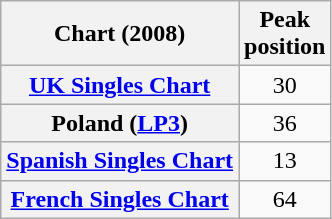<table class="wikitable sortable plainrowheaders" style="text-align:center;">
<tr>
<th scope="col">Chart (2008)</th>
<th scope="col">Peak<br>position</th>
</tr>
<tr>
<th scope="row"><a href='#'>UK Singles Chart</a></th>
<td>30</td>
</tr>
<tr>
<th scope="row">Poland (<a href='#'>LP3</a>)</th>
<td style="text-align:center;">36</td>
</tr>
<tr>
<th scope="row"><a href='#'>Spanish Singles Chart</a></th>
<td>13</td>
</tr>
<tr>
<th scope="row"><a href='#'>French Singles Chart</a></th>
<td>64</td>
</tr>
</table>
